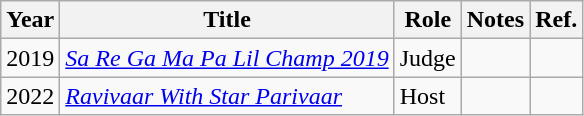<table class="wikitable sortable">
<tr>
<th>Year</th>
<th>Title</th>
<th>Role</th>
<th>Notes</th>
<th>Ref.</th>
</tr>
<tr>
<td>2019</td>
<td><em><a href='#'>Sa Re Ga Ma Pa Lil Champ 2019</a></em></td>
<td>Judge</td>
<td></td>
<td></td>
</tr>
<tr>
<td>2022</td>
<td><em><a href='#'>Ravivaar With Star Parivaar</a></em></td>
<td>Host</td>
<td></td>
<td></td>
</tr>
</table>
